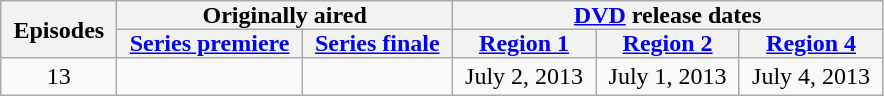<table class="wikitable plainrowheaders" style="text-align:center">
<tr>
<th scope="col" style="padding:0 8px;" rowspan="2">Episodes</th>
<th scope="col" style="padding:0 8px;" colspan="2">Originally aired</th>
<th scope="col" style="padding:0 8px;" colspan="3"><a href='#'>DVD</a> release dates</th>
</tr>
<tr>
<th scope="col" style="padding:0 8px;"><a href='#'>Series premiere</a></th>
<th scope="col" style="padding:0 8px;"><a href='#'>Series finale</a></th>
<th scope="col" style="padding:0 8px;"><a href='#'>Region 1</a></th>
<th scope="col" style="padding:0 8px;"><a href='#'>Region 2</a></th>
<th scope="col" style="padding:0 8px;"><a href='#'>Region 4</a></th>
</tr>
<tr>
<td>13</td>
<td style="padding:0 8px;"></td>
<td style="padding:0 8px;"></td>
<td style="padding:0 8px;">July 2, 2013</td>
<td style="padding:0 8px;">July 1, 2013</td>
<td style="padding:0 8px;">July 4, 2013</td>
</tr>
</table>
